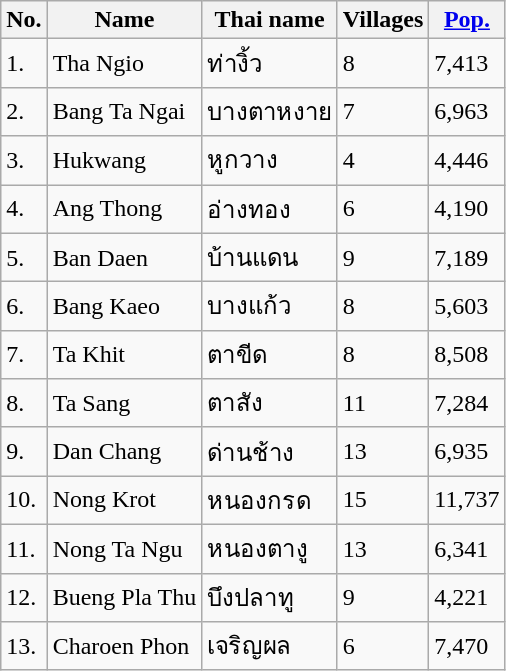<table class="wikitable sortable">
<tr>
<th>No.</th>
<th>Name</th>
<th>Thai name</th>
<th>Villages</th>
<th><a href='#'>Pop.</a></th>
</tr>
<tr>
<td>1.</td>
<td>Tha Ngio</td>
<td>ท่างิ้ว</td>
<td>8</td>
<td>7,413</td>
</tr>
<tr>
<td>2.</td>
<td>Bang Ta Ngai</td>
<td>บางตาหงาย</td>
<td>7</td>
<td>6,963</td>
</tr>
<tr>
<td>3.</td>
<td>Hukwang</td>
<td>หูกวาง</td>
<td>4</td>
<td>4,446</td>
</tr>
<tr>
<td>4.</td>
<td>Ang Thong</td>
<td>อ่างทอง</td>
<td>6</td>
<td>4,190</td>
</tr>
<tr>
<td>5.</td>
<td>Ban Daen</td>
<td>บ้านแดน</td>
<td>9</td>
<td>7,189</td>
</tr>
<tr>
<td>6.</td>
<td>Bang Kaeo</td>
<td>บางแก้ว</td>
<td>8</td>
<td>5,603</td>
</tr>
<tr>
<td>7.</td>
<td>Ta Khit</td>
<td>ตาขีด</td>
<td>8</td>
<td>8,508</td>
</tr>
<tr>
<td>8.</td>
<td>Ta Sang</td>
<td>ตาสัง</td>
<td>11</td>
<td>7,284</td>
</tr>
<tr>
<td>9.</td>
<td>Dan Chang</td>
<td>ด่านช้าง</td>
<td>13</td>
<td>6,935</td>
</tr>
<tr>
<td>10.</td>
<td>Nong Krot</td>
<td>หนองกรด</td>
<td>15</td>
<td>11,737</td>
</tr>
<tr>
<td>11.</td>
<td>Nong Ta Ngu</td>
<td>หนองตางู</td>
<td>13</td>
<td>6,341</td>
</tr>
<tr>
<td>12.</td>
<td>Bueng Pla Thu</td>
<td>บึงปลาทู</td>
<td>9</td>
<td>4,221</td>
</tr>
<tr>
<td>13.</td>
<td>Charoen Phon</td>
<td>เจริญผล</td>
<td>6</td>
<td>7,470</td>
</tr>
</table>
